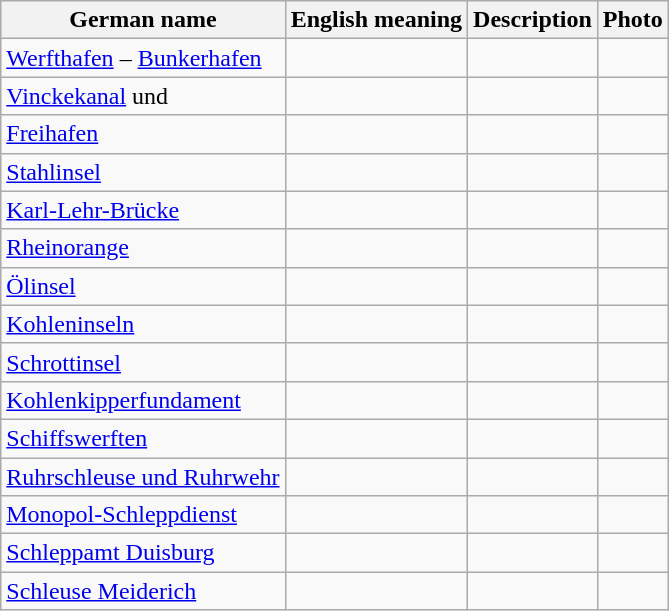<table class="wikitable">
<tr>
<th>German name</th>
<th>English meaning</th>
<th>Description</th>
<th>Photo</th>
</tr>
<tr>
<td><a href='#'>Werfthafen</a> – <a href='#'>Bunkerhafen</a></td>
<td></td>
<td></td>
<td></td>
</tr>
<tr>
<td><a href='#'>Vinckekanal</a> und <a href='#'></a></td>
<td></td>
<td></td>
<td></td>
</tr>
<tr>
<td><a href='#'>Freihafen</a></td>
<td></td>
<td></td>
<td></td>
</tr>
<tr>
<td><a href='#'>Stahlinsel</a></td>
<td></td>
<td></td>
<td></td>
</tr>
<tr>
<td><a href='#'>Karl-Lehr-Brücke</a></td>
<td></td>
<td></td>
<td></td>
</tr>
<tr>
<td><a href='#'>Rheinorange</a></td>
<td></td>
<td></td>
<td></td>
</tr>
<tr>
<td><a href='#'>Ölinsel</a></td>
<td></td>
<td></td>
<td></td>
</tr>
<tr>
<td><a href='#'>Kohleninseln</a></td>
<td></td>
<td></td>
<td></td>
</tr>
<tr>
<td><a href='#'>Schrottinsel</a></td>
<td></td>
<td></td>
<td></td>
</tr>
<tr>
<td><a href='#'>Kohlenkipperfundament</a></td>
<td></td>
<td></td>
<td></td>
</tr>
<tr>
<td><a href='#'>Schiffswerften</a></td>
<td></td>
<td></td>
<td></td>
</tr>
<tr>
<td><a href='#'>Ruhrschleuse und Ruhrwehr</a></td>
<td></td>
<td></td>
<td></td>
</tr>
<tr>
<td><a href='#'>Monopol-Schleppdienst</a></td>
<td></td>
<td></td>
<td></td>
</tr>
<tr>
<td><a href='#'>Schleppamt Duisburg</a></td>
<td></td>
<td></td>
<td></td>
</tr>
<tr>
<td><a href='#'>Schleuse Meiderich</a></td>
<td></td>
<td></td>
<td></td>
</tr>
</table>
